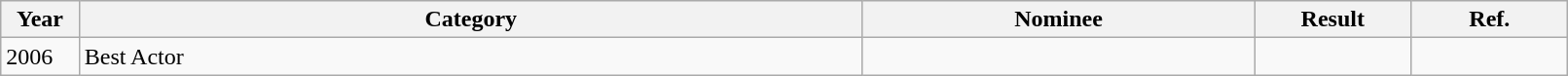<table class="wikitable" style="width:85%;">
<tr>
<th style="width:5%;">Year</th>
<th style="width:50%;">Category</th>
<th style="width:25%;">Nominee</th>
<th style="width:10%;">Result</th>
<th style="width:10%;">Ref.</th>
</tr>
<tr>
<td>2006</td>
<td>Best Actor</td>
<td></td>
<td></td>
<td></td>
</tr>
</table>
